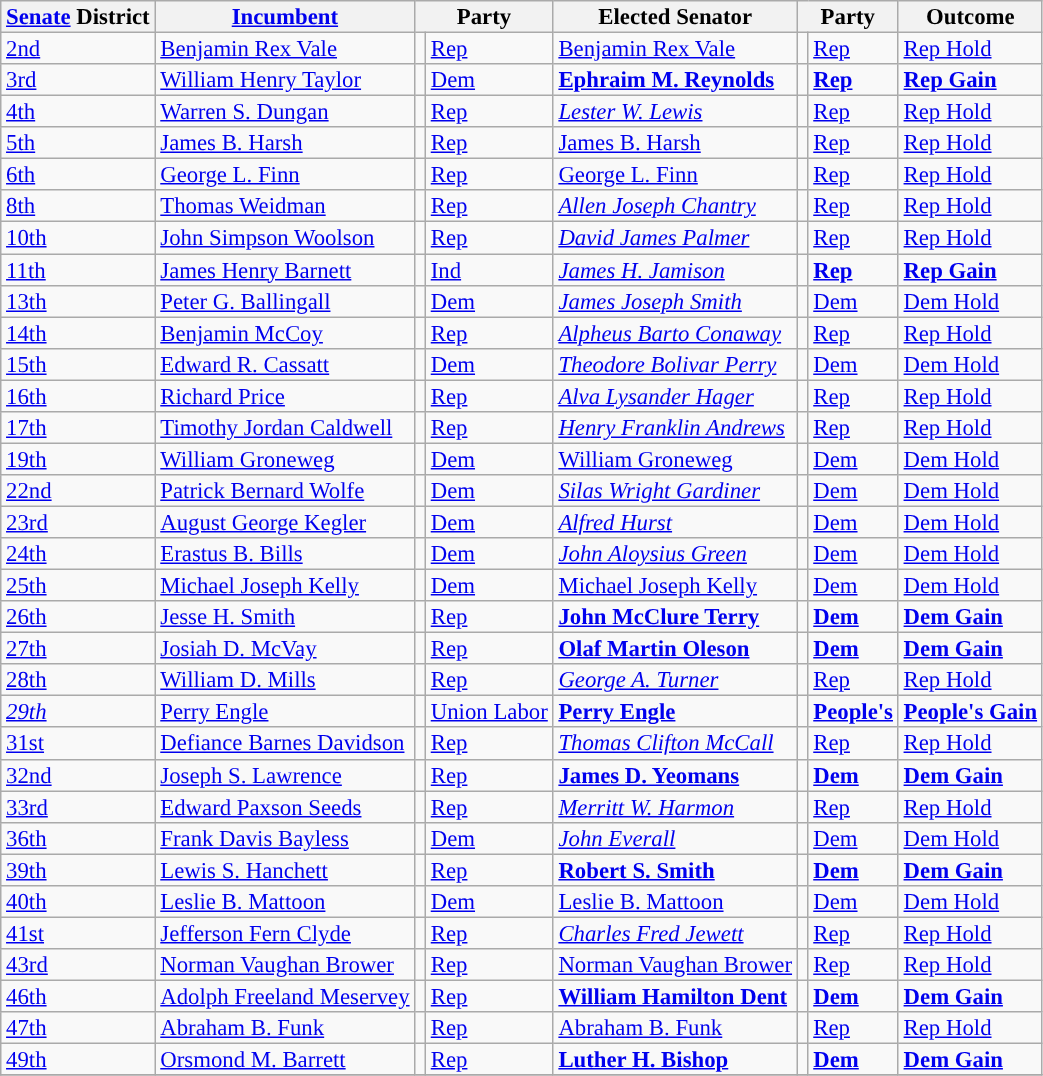<table class="sortable wikitable" style="font-size:95%;line-height:14px;">
<tr>
<th class="sortable"><a href='#'>Senate</a> District</th>
<th class="sortable"><a href='#'>Incumbent</a></th>
<th colspan="2">Party</th>
<th class="sortable">Elected Senator</th>
<th colspan="2">Party</th>
<th class="sortable">Outcome</th>
</tr>
<tr>
<td><a href='#'>2nd</a></td>
<td><a href='#'>Benjamin Rex Vale</a></td>
<td style="background:"></td>
<td><a href='#'>Rep</a></td>
<td><a href='#'>Benjamin Rex Vale</a></td>
<td style="background:"></td>
<td><a href='#'>Rep</a></td>
<td><a href='#'>Rep Hold</a></td>
</tr>
<tr>
<td><a href='#'>3rd</a></td>
<td><a href='#'>William Henry Taylor</a></td>
<td style="background:"></td>
<td><a href='#'>Dem</a></td>
<td><strong><a href='#'>Ephraim M. Reynolds</a></strong></td>
<td style="background:"></td>
<td><strong><a href='#'>Rep</a></strong></td>
<td><strong><a href='#'>Rep Gain</a></strong></td>
</tr>
<tr>
<td><a href='#'>4th</a></td>
<td><a href='#'>Warren S. Dungan</a></td>
<td style="background:"></td>
<td><a href='#'>Rep</a></td>
<td><em><a href='#'>Lester W. Lewis</a></em></td>
<td style="background:"></td>
<td><a href='#'>Rep</a></td>
<td><a href='#'>Rep Hold</a></td>
</tr>
<tr>
<td><a href='#'>5th</a></td>
<td><a href='#'>James B. Harsh</a></td>
<td style="background:"></td>
<td><a href='#'>Rep</a></td>
<td><a href='#'>James B. Harsh</a></td>
<td style="background:"></td>
<td><a href='#'>Rep</a></td>
<td><a href='#'>Rep Hold</a></td>
</tr>
<tr>
<td><a href='#'>6th</a></td>
<td><a href='#'>George L. Finn</a></td>
<td style="background:"></td>
<td><a href='#'>Rep</a></td>
<td><a href='#'>George L. Finn</a></td>
<td style="background:"></td>
<td><a href='#'>Rep</a></td>
<td><a href='#'>Rep Hold</a></td>
</tr>
<tr>
<td><a href='#'>8th</a></td>
<td><a href='#'>Thomas Weidman</a></td>
<td style="background:"></td>
<td><a href='#'>Rep</a></td>
<td><em><a href='#'>Allen Joseph Chantry</a></em></td>
<td style="background:"></td>
<td><a href='#'>Rep</a></td>
<td><a href='#'>Rep Hold</a></td>
</tr>
<tr>
<td><a href='#'>10th</a></td>
<td><a href='#'>John Simpson Woolson</a></td>
<td style="background:"></td>
<td><a href='#'>Rep</a></td>
<td><em><a href='#'>David James Palmer</a></em></td>
<td style="background:"></td>
<td><a href='#'>Rep</a></td>
<td><a href='#'>Rep Hold</a></td>
</tr>
<tr>
<td><a href='#'>11th</a></td>
<td><a href='#'>James Henry Barnett</a></td>
<td style="background:"></td>
<td><a href='#'>Ind</a></td>
<td><em><a href='#'>James H. Jamison</a></em></td>
<td style="background:"></td>
<td><strong><a href='#'>Rep</a></strong></td>
<td><strong><a href='#'>Rep Gain</a></strong></td>
</tr>
<tr>
<td><a href='#'>13th</a></td>
<td><a href='#'>Peter G. Ballingall</a></td>
<td style="background:"></td>
<td><a href='#'>Dem</a></td>
<td><em><a href='#'>James Joseph Smith</a></em></td>
<td style="background:"></td>
<td><a href='#'>Dem</a></td>
<td><a href='#'>Dem Hold</a></td>
</tr>
<tr>
<td><a href='#'>14th</a></td>
<td><a href='#'>Benjamin McCoy</a></td>
<td style="background:"></td>
<td><a href='#'>Rep</a></td>
<td><em><a href='#'>Alpheus Barto Conaway</a></em></td>
<td style="background:"></td>
<td><a href='#'>Rep</a></td>
<td><a href='#'>Rep Hold</a></td>
</tr>
<tr>
<td><a href='#'>15th</a></td>
<td><a href='#'>Edward R. Cassatt</a></td>
<td style="background:"></td>
<td><a href='#'>Dem</a></td>
<td><em><a href='#'>Theodore Bolivar Perry</a></em></td>
<td style="background:"></td>
<td><a href='#'>Dem</a></td>
<td><a href='#'>Dem Hold</a></td>
</tr>
<tr>
<td><a href='#'>16th</a></td>
<td><a href='#'>Richard Price</a></td>
<td style="background:"></td>
<td><a href='#'>Rep</a></td>
<td><em><a href='#'>Alva Lysander Hager</a></em></td>
<td style="background:"></td>
<td><a href='#'>Rep</a></td>
<td><a href='#'>Rep Hold</a></td>
</tr>
<tr>
<td><a href='#'>17th</a></td>
<td><a href='#'>Timothy Jordan Caldwell</a></td>
<td style="background:"></td>
<td><a href='#'>Rep</a></td>
<td><em><a href='#'>Henry Franklin Andrews</a></em></td>
<td style="background:"></td>
<td><a href='#'>Rep</a></td>
<td><a href='#'>Rep Hold</a></td>
</tr>
<tr>
<td><a href='#'>19th</a></td>
<td><a href='#'>William Groneweg</a></td>
<td style="background:"></td>
<td><a href='#'>Dem</a></td>
<td><a href='#'>William Groneweg</a></td>
<td style="background:"></td>
<td><a href='#'>Dem</a></td>
<td><a href='#'>Dem Hold</a></td>
</tr>
<tr>
<td><a href='#'>22nd</a></td>
<td><a href='#'>Patrick Bernard Wolfe</a></td>
<td style="background:"></td>
<td><a href='#'>Dem</a></td>
<td><em><a href='#'>Silas Wright Gardiner</a></em></td>
<td style="background:"></td>
<td><a href='#'>Dem</a></td>
<td><a href='#'>Dem Hold</a></td>
</tr>
<tr>
<td><a href='#'>23rd</a></td>
<td><a href='#'>August George Kegler</a></td>
<td style="background:"></td>
<td><a href='#'>Dem</a></td>
<td><em><a href='#'>Alfred Hurst</a></em></td>
<td style="background:"></td>
<td><a href='#'>Dem</a></td>
<td><a href='#'>Dem Hold</a></td>
</tr>
<tr>
<td><a href='#'>24th</a></td>
<td><a href='#'>Erastus B. Bills</a></td>
<td style="background:"></td>
<td><a href='#'>Dem</a></td>
<td><em><a href='#'>John Aloysius Green</a></em></td>
<td style="background:"></td>
<td><a href='#'>Dem</a></td>
<td><a href='#'>Dem Hold</a></td>
</tr>
<tr>
<td><a href='#'>25th</a></td>
<td><a href='#'>Michael Joseph Kelly</a></td>
<td style="background:"></td>
<td><a href='#'>Dem</a></td>
<td><a href='#'>Michael Joseph Kelly</a></td>
<td style="background:"></td>
<td><a href='#'>Dem</a></td>
<td><a href='#'>Dem Hold</a></td>
</tr>
<tr>
<td><a href='#'>26th</a></td>
<td><a href='#'>Jesse H. Smith</a></td>
<td style="background:"></td>
<td><a href='#'>Rep</a></td>
<td><strong><a href='#'>John McClure Terry</a></strong></td>
<td style="background:"></td>
<td><strong><a href='#'>Dem</a></strong></td>
<td><strong><a href='#'>Dem Gain</a></strong></td>
</tr>
<tr>
<td><a href='#'>27th</a></td>
<td><a href='#'>Josiah D. McVay</a></td>
<td style="background:"></td>
<td><a href='#'>Rep</a></td>
<td><strong><a href='#'>Olaf Martin Oleson</a></strong></td>
<td style="background:"></td>
<td><strong><a href='#'>Dem</a></strong></td>
<td><strong><a href='#'>Dem Gain</a></strong></td>
</tr>
<tr>
<td><a href='#'>28th</a></td>
<td><a href='#'>William D. Mills</a></td>
<td style="background:"></td>
<td><a href='#'>Rep</a></td>
<td><em><a href='#'>George A. Turner</a></em></td>
<td style="background:"></td>
<td><a href='#'>Rep</a></td>
<td><a href='#'>Rep Hold</a></td>
</tr>
<tr>
<td><em><a href='#'>29th</a></em></td>
<td><a href='#'>Perry Engle</a></td>
<td style="background:"></td>
<td><a href='#'>Union Labor</a></td>
<td><strong><a href='#'>Perry Engle</a></strong></td>
<td style="background:"></td>
<td><strong><a href='#'>People's</a></strong></td>
<td style="background:"><strong><a href='#'>People's Gain</a></strong></td>
</tr>
<tr>
<td><a href='#'>31st</a></td>
<td><a href='#'>Defiance Barnes Davidson</a></td>
<td style="background:"></td>
<td><a href='#'>Rep</a></td>
<td><em><a href='#'>Thomas Clifton McCall</a></em></td>
<td style="background:"></td>
<td><a href='#'>Rep</a></td>
<td><a href='#'>Rep Hold</a></td>
</tr>
<tr>
<td><a href='#'>32nd</a></td>
<td><a href='#'>Joseph S. Lawrence</a></td>
<td style="background:"></td>
<td><a href='#'>Rep</a></td>
<td><strong><a href='#'>James D. Yeomans</a></strong></td>
<td style="background:"></td>
<td><strong><a href='#'>Dem</a></strong></td>
<td><strong><a href='#'>Dem Gain</a></strong></td>
</tr>
<tr>
<td><a href='#'>33rd</a></td>
<td><a href='#'>Edward Paxson Seeds</a></td>
<td style="background:"></td>
<td><a href='#'>Rep</a></td>
<td><em><a href='#'>Merritt W. Harmon</a></em></td>
<td style="background:"></td>
<td><a href='#'>Rep</a></td>
<td><a href='#'>Rep Hold</a></td>
</tr>
<tr>
<td><a href='#'>36th</a></td>
<td><a href='#'>Frank Davis Bayless</a></td>
<td style="background:"></td>
<td><a href='#'>Dem</a></td>
<td><em><a href='#'>John Everall</a></em></td>
<td style="background:"></td>
<td><a href='#'>Dem</a></td>
<td><a href='#'>Dem Hold</a></td>
</tr>
<tr>
<td><a href='#'>39th</a></td>
<td><a href='#'>Lewis S. Hanchett</a></td>
<td style="background:"></td>
<td><a href='#'>Rep</a></td>
<td><strong><a href='#'>Robert S. Smith</a></strong></td>
<td style="background:"></td>
<td><strong><a href='#'>Dem</a></strong></td>
<td><strong><a href='#'>Dem Gain</a></strong></td>
</tr>
<tr>
<td><a href='#'>40th</a></td>
<td><a href='#'>Leslie B. Mattoon</a></td>
<td style="background:"></td>
<td><a href='#'>Dem</a></td>
<td><a href='#'>Leslie B. Mattoon</a></td>
<td style="background:"></td>
<td><a href='#'>Dem</a></td>
<td><a href='#'>Dem Hold</a></td>
</tr>
<tr>
<td><a href='#'>41st</a></td>
<td><a href='#'>Jefferson Fern Clyde</a></td>
<td style="background:"></td>
<td><a href='#'>Rep</a></td>
<td><em><a href='#'>Charles Fred Jewett</a></em></td>
<td style="background:"></td>
<td><a href='#'>Rep</a></td>
<td><a href='#'>Rep Hold</a></td>
</tr>
<tr>
<td><a href='#'>43rd</a></td>
<td><a href='#'>Norman Vaughan Brower</a></td>
<td style="background:"></td>
<td><a href='#'>Rep</a></td>
<td><a href='#'>Norman Vaughan Brower</a></td>
<td style="background:"></td>
<td><a href='#'>Rep</a></td>
<td><a href='#'>Rep Hold</a></td>
</tr>
<tr>
<td><a href='#'>46th</a></td>
<td><a href='#'>Adolph Freeland Meservey</a></td>
<td style="background:"></td>
<td><a href='#'>Rep</a></td>
<td><strong><a href='#'>William Hamilton Dent</a></strong></td>
<td style="background:"></td>
<td><strong><a href='#'>Dem</a></strong></td>
<td><strong><a href='#'>Dem Gain</a></strong></td>
</tr>
<tr>
<td><a href='#'>47th</a></td>
<td><a href='#'>Abraham B. Funk</a></td>
<td style="background:"></td>
<td><a href='#'>Rep</a></td>
<td><a href='#'>Abraham B. Funk</a></td>
<td style="background:"></td>
<td><a href='#'>Rep</a></td>
<td><a href='#'>Rep Hold</a></td>
</tr>
<tr>
<td><a href='#'>49th</a></td>
<td><a href='#'>Orsmond M. Barrett</a></td>
<td style="background:"></td>
<td><a href='#'>Rep</a></td>
<td><strong><a href='#'>Luther H. Bishop</a></strong></td>
<td style="background:"></td>
<td><strong><a href='#'>Dem</a></strong></td>
<td><strong><a href='#'>Dem Gain</a></strong></td>
</tr>
<tr>
</tr>
</table>
